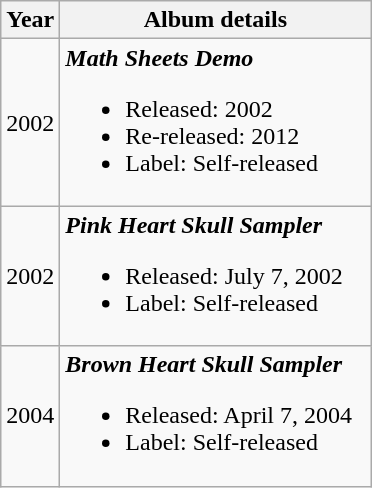<table class="wikitable">
<tr>
<th>Year</th>
<th width="200">Album details</th>
</tr>
<tr>
<td>2002</td>
<td><strong><em>Math Sheets Demo</em></strong><br><ul><li>Released: 2002</li><li>Re-released: 2012</li><li>Label: Self-released</li></ul></td>
</tr>
<tr>
<td>2002</td>
<td><strong><em>Pink Heart Skull Sampler</em></strong><br><ul><li>Released: July 7, 2002</li><li>Label: Self-released</li></ul></td>
</tr>
<tr>
<td>2004</td>
<td><strong><em>Brown Heart Skull Sampler</em></strong><br><ul><li>Released: April 7, 2004</li><li>Label: Self-released</li></ul></td>
</tr>
</table>
